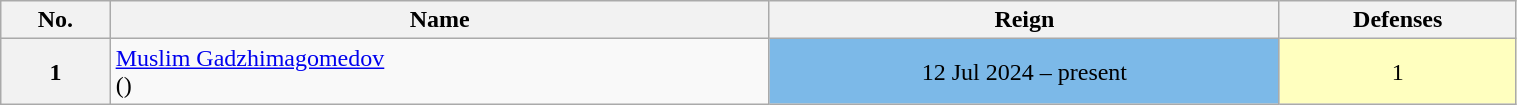<table class="wikitable sortable" style="width:80%">
<tr>
<th>No.</th>
<th>Name</th>
<th>Reign</th>
<th>Defenses</th>
</tr>
<tr align=center>
<th>1</th>
<td align=left><a href='#'>Muslim Gadzhimagomedov</a><br>()</td>
<td style="background:#7CB9E8;">12 Jul 2024 – present</td>
<td style="background:#ffffbf;">1</td>
</tr>
</table>
